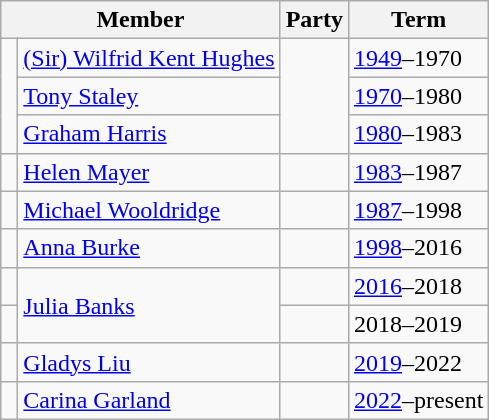<table class="wikitable">
<tr>
<th colspan="2">Member</th>
<th>Party</th>
<th>Term</th>
</tr>
<tr>
<td rowspan=3 > </td>
<td><a href='#'>(Sir) Wilfrid Kent Hughes</a></td>
<td rowspan=3></td>
<td><a href='#'>1949</a>–1970</td>
</tr>
<tr>
<td><a href='#'>Tony Staley</a></td>
<td><a href='#'>1970</a>–1980</td>
</tr>
<tr>
<td><a href='#'>Graham Harris</a></td>
<td><a href='#'>1980</a>–1983</td>
</tr>
<tr>
<td> </td>
<td><a href='#'>Helen Mayer</a></td>
<td></td>
<td><a href='#'>1983</a>–1987</td>
</tr>
<tr>
<td> </td>
<td><a href='#'>Michael Wooldridge</a></td>
<td></td>
<td><a href='#'>1987</a>–1998</td>
</tr>
<tr>
<td> </td>
<td><a href='#'>Anna Burke</a></td>
<td></td>
<td><a href='#'>1998</a>–2016</td>
</tr>
<tr>
<td> </td>
<td rowspan="2"><a href='#'>Julia Banks</a></td>
<td></td>
<td><a href='#'>2016</a>–2018</td>
</tr>
<tr>
<td> </td>
<td></td>
<td>2018–2019</td>
</tr>
<tr>
<td> </td>
<td><a href='#'>Gladys Liu</a></td>
<td></td>
<td><a href='#'>2019</a>–2022</td>
</tr>
<tr>
<td> </td>
<td><a href='#'>Carina Garland</a></td>
<td></td>
<td><a href='#'>2022</a>–present</td>
</tr>
</table>
